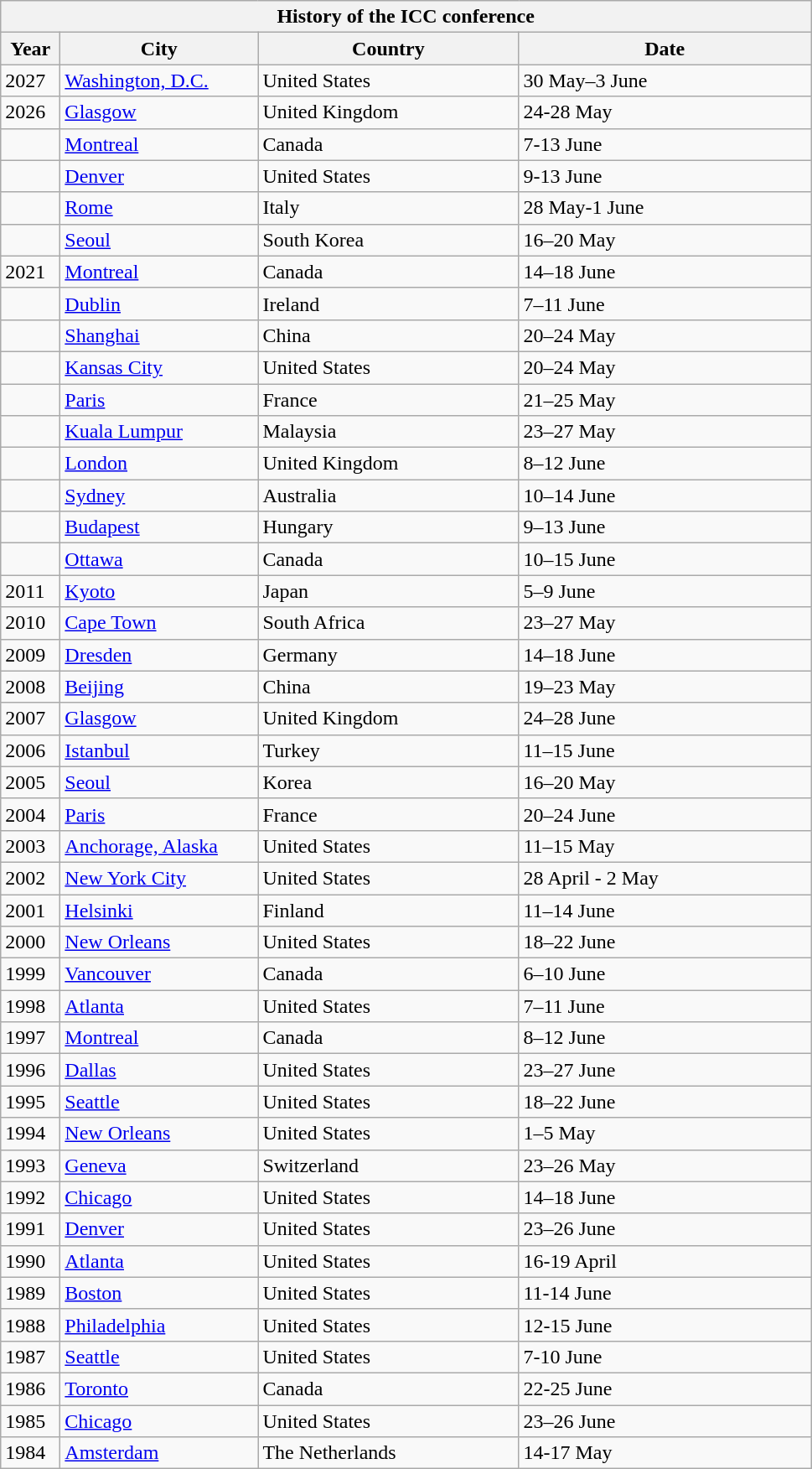<table class="wikitable" style="font-size: 100%" align="center" width:"100%">
<tr>
<th colspan=8>History of the ICC conference</th>
</tr>
<tr>
<th width="40">Year</th>
<th width="150">City</th>
<th width="200">Country</th>
<th width="225">Date</th>
</tr>
<tr>
<td>2027</td>
<td><a href='#'>Washington, D.C.</a></td>
<td>United States</td>
<td>30 May–3 June</td>
</tr>
<tr>
<td>2026</td>
<td><a href='#'>Glasgow</a></td>
<td>United Kingdom</td>
<td>24-28 May</td>
</tr>
<tr>
<td></td>
<td><a href='#'>Montreal</a></td>
<td>Canada</td>
<td>7-13 June</td>
</tr>
<tr>
<td></td>
<td><a href='#'>Denver</a></td>
<td>United States</td>
<td>9-13 June</td>
</tr>
<tr>
<td></td>
<td><a href='#'>Rome</a></td>
<td>Italy</td>
<td>28 May-1 June</td>
</tr>
<tr>
<td></td>
<td><a href='#'>Seoul</a></td>
<td>South Korea</td>
<td>16–20 May</td>
</tr>
<tr>
<td>2021</td>
<td><a href='#'>Montreal</a></td>
<td>Canada</td>
<td>14–18 June</td>
</tr>
<tr>
<td></td>
<td><a href='#'>Dublin</a></td>
<td>Ireland</td>
<td>7–11 June</td>
</tr>
<tr>
<td></td>
<td><a href='#'>Shanghai</a></td>
<td>China</td>
<td>20–24 May</td>
</tr>
<tr>
<td></td>
<td><a href='#'>Kansas City</a></td>
<td>United States</td>
<td>20–24 May</td>
</tr>
<tr>
<td></td>
<td><a href='#'>Paris</a></td>
<td>France</td>
<td>21–25 May</td>
</tr>
<tr>
<td></td>
<td><a href='#'>Kuala Lumpur</a></td>
<td>Malaysia</td>
<td>23–27 May</td>
</tr>
<tr>
<td></td>
<td><a href='#'>London</a></td>
<td>United Kingdom</td>
<td>8–12 June</td>
</tr>
<tr>
<td></td>
<td><a href='#'>Sydney</a></td>
<td>Australia</td>
<td>10–14 June</td>
</tr>
<tr>
<td></td>
<td><a href='#'>Budapest</a></td>
<td>Hungary</td>
<td>9–13 June</td>
</tr>
<tr>
<td></td>
<td><a href='#'>Ottawa</a></td>
<td>Canada</td>
<td>10–15 June</td>
</tr>
<tr>
<td>2011</td>
<td><a href='#'>Kyoto</a></td>
<td>Japan</td>
<td>5–9 June</td>
</tr>
<tr>
<td>2010</td>
<td><a href='#'>Cape Town</a></td>
<td>South Africa</td>
<td>23–27 May</td>
</tr>
<tr>
<td>2009</td>
<td><a href='#'>Dresden</a></td>
<td>Germany</td>
<td>14–18 June</td>
</tr>
<tr>
<td>2008</td>
<td><a href='#'>Beijing</a></td>
<td>China</td>
<td>19–23 May</td>
</tr>
<tr>
<td>2007</td>
<td><a href='#'>Glasgow</a></td>
<td>United Kingdom</td>
<td>24–28 June</td>
</tr>
<tr>
<td>2006</td>
<td><a href='#'>Istanbul</a></td>
<td>Turkey</td>
<td>11–15 June</td>
</tr>
<tr>
<td>2005</td>
<td><a href='#'>Seoul</a></td>
<td>Korea</td>
<td>16–20 May</td>
</tr>
<tr>
<td>2004</td>
<td><a href='#'>Paris</a></td>
<td>France</td>
<td>20–24 June</td>
</tr>
<tr>
<td>2003</td>
<td><a href='#'>Anchorage, Alaska</a></td>
<td>United States</td>
<td>11–15 May</td>
</tr>
<tr>
<td>2002</td>
<td><a href='#'>New York City</a></td>
<td>United States</td>
<td>28 April - 2 May</td>
</tr>
<tr>
<td>2001</td>
<td><a href='#'>Helsinki</a></td>
<td>Finland</td>
<td>11–14 June</td>
</tr>
<tr>
<td>2000</td>
<td><a href='#'>New Orleans</a></td>
<td>United States</td>
<td>18–22 June</td>
</tr>
<tr>
<td>1999</td>
<td><a href='#'>Vancouver</a></td>
<td>Canada</td>
<td>6–10 June</td>
</tr>
<tr>
<td>1998</td>
<td><a href='#'>Atlanta</a></td>
<td>United States</td>
<td>7–11 June</td>
</tr>
<tr>
<td>1997</td>
<td><a href='#'>Montreal</a></td>
<td>Canada</td>
<td>8–12 June</td>
</tr>
<tr>
<td>1996</td>
<td><a href='#'>Dallas</a></td>
<td>United States</td>
<td>23–27 June</td>
</tr>
<tr>
<td>1995</td>
<td><a href='#'>Seattle</a></td>
<td>United States</td>
<td>18–22 June</td>
</tr>
<tr>
<td>1994</td>
<td><a href='#'>New Orleans</a></td>
<td>United States</td>
<td>1–5 May</td>
</tr>
<tr>
<td>1993</td>
<td><a href='#'>Geneva</a></td>
<td>Switzerland</td>
<td>23–26 May</td>
</tr>
<tr>
<td>1992</td>
<td><a href='#'>Chicago</a></td>
<td>United States</td>
<td>14–18 June</td>
</tr>
<tr>
<td>1991</td>
<td><a href='#'>Denver</a></td>
<td>United States</td>
<td>23–26 June</td>
</tr>
<tr>
<td>1990</td>
<td><a href='#'>Atlanta</a></td>
<td>United States</td>
<td>16-19 April</td>
</tr>
<tr>
<td>1989</td>
<td><a href='#'>Boston</a></td>
<td>United States</td>
<td>11-14 June</td>
</tr>
<tr>
<td>1988</td>
<td><a href='#'>Philadelphia</a></td>
<td>United States</td>
<td>12-15 June</td>
</tr>
<tr>
<td>1987</td>
<td><a href='#'>Seattle</a></td>
<td>United States</td>
<td>7-10 June</td>
</tr>
<tr>
<td>1986</td>
<td><a href='#'>Toronto</a></td>
<td>Canada</td>
<td>22-25 June</td>
</tr>
<tr>
<td>1985</td>
<td><a href='#'>Chicago</a></td>
<td>United States</td>
<td>23–26 June</td>
</tr>
<tr>
<td>1984</td>
<td><a href='#'>Amsterdam</a></td>
<td>The Netherlands</td>
<td>14-17 May</td>
</tr>
</table>
